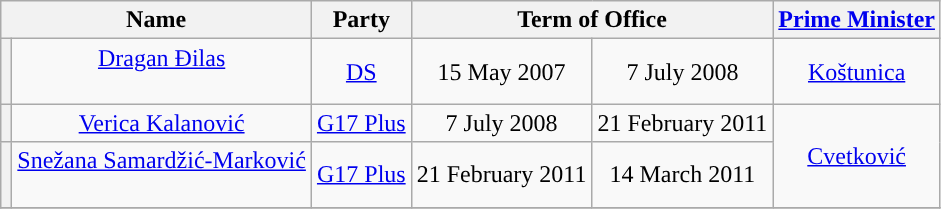<table class="wikitable" style="text-align:center;">
<tr>
<th colspan=2>Name<br></th>
<th>Party</th>
<th colspan=2>Term of Office</th>
<th><a href='#'>Prime Minister</a><br></th>
</tr>
<tr>
<th style="background:"></th>
<td><a href='#'>Dragan Đilas</a><br><br></td>
<td><a href='#'>DS</a></td>
<td>15 May 2007</td>
<td>7 July 2008</td>
<td><a href='#'>Koštunica</a> </td>
</tr>
<tr>
<th style="background:"></th>
<td><a href='#'>Verica Kalanović</a><br></td>
<td><a href='#'>G17 Plus</a></td>
<td>7 July 2008</td>
<td>21 February 2011</td>
<td rowspan=2><a href='#'>Cvetković</a> </td>
</tr>
<tr>
<th style="background:"></th>
<td><a href='#'>Snežana Samardžić-Marković</a><br><br></td>
<td><a href='#'>G17 Plus</a></td>
<td>21 February 2011</td>
<td>14 March 2011</td>
</tr>
<tr>
</tr>
</table>
